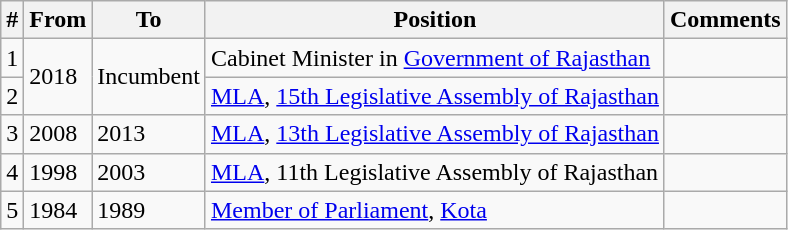<table class="wikitable sortable">
<tr>
<th>#</th>
<th>From</th>
<th>To</th>
<th>Position</th>
<th>Comments</th>
</tr>
<tr>
<td>1</td>
<td rowspan=2>2018</td>
<td rowspan=2>Incumbent</td>
<td>Cabinet Minister in <a href='#'>Government of Rajasthan</a></td>
<td></td>
</tr>
<tr>
<td>2</td>
<td><a href='#'>MLA</a>, <a href='#'>15th Legislative Assembly of Rajasthan</a></td>
<td></td>
</tr>
<tr>
<td>3</td>
<td>2008</td>
<td>2013</td>
<td><a href='#'>MLA</a>, <a href='#'>13th Legislative Assembly of Rajasthan</a></td>
<td></td>
</tr>
<tr>
<td>4</td>
<td>1998</td>
<td>2003</td>
<td><a href='#'>MLA</a>, 11th Legislative Assembly of Rajasthan</td>
<td></td>
</tr>
<tr>
<td>5</td>
<td>1984</td>
<td>1989</td>
<td><a href='#'>Member of Parliament</a>, <a href='#'>Kota</a></td>
<td></td>
</tr>
</table>
